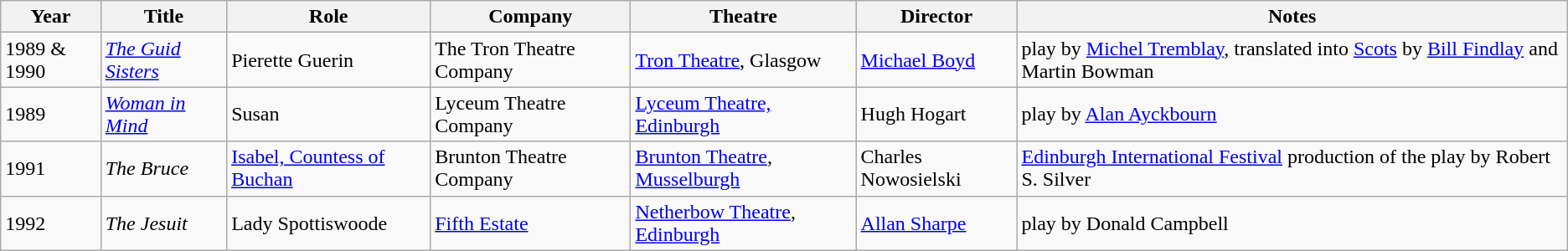<table class="wikitable">
<tr>
<th>Year</th>
<th>Title</th>
<th>Role</th>
<th>Company</th>
<th>Theatre</th>
<th>Director</th>
<th>Notes</th>
</tr>
<tr>
<td>1989 & 1990</td>
<td><em><a href='#'>The Guid Sisters</a></em></td>
<td>Pierette Guerin</td>
<td>The Tron Theatre Company</td>
<td><a href='#'>Tron Theatre</a>, Glasgow</td>
<td><a href='#'>Michael Boyd</a></td>
<td>play by <a href='#'>Michel Tremblay</a>, translated into <a href='#'>Scots</a> by <a href='#'>Bill Findlay</a> and Martin Bowman</td>
</tr>
<tr>
<td>1989</td>
<td><em><a href='#'>Woman in Mind</a></em></td>
<td>Susan</td>
<td>Lyceum Theatre Company</td>
<td><a href='#'>Lyceum Theatre, Edinburgh</a></td>
<td>Hugh Hogart</td>
<td>play by <a href='#'>Alan Ayckbourn</a></td>
</tr>
<tr>
<td>1991</td>
<td><em>The Bruce</em></td>
<td><a href='#'>Isabel, Countess of Buchan</a></td>
<td>Brunton Theatre Company</td>
<td><a href='#'>Brunton Theatre</a>, <a href='#'>Musselburgh</a></td>
<td>Charles Nowosielski</td>
<td><a href='#'>Edinburgh International Festival</a> production of the play by Robert S. Silver</td>
</tr>
<tr>
<td>1992</td>
<td><em>The Jesuit</em></td>
<td>Lady Spottiswoode</td>
<td><a href='#'>Fifth Estate</a></td>
<td><a href='#'>Netherbow Theatre</a>, <a href='#'>Edinburgh</a></td>
<td><a href='#'>Allan Sharpe</a></td>
<td>play by Donald Campbell</td>
</tr>
</table>
